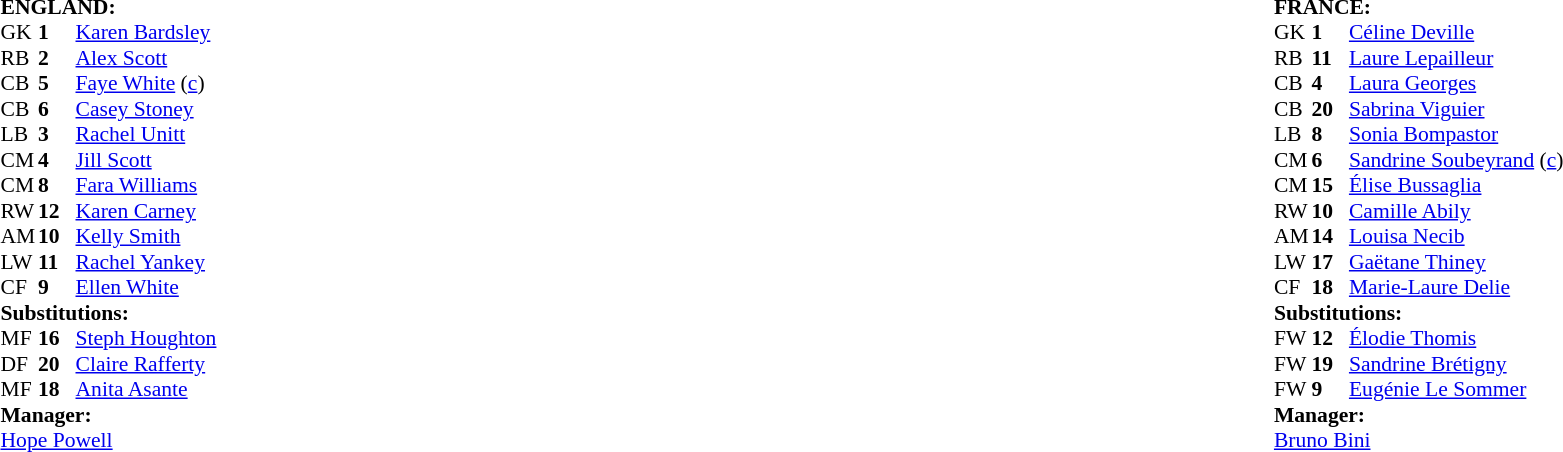<table width="100%">
<tr>
<td valign="top" width="50%"><br><table style="font-size: 90%" cellspacing="0" cellpadding="0">
<tr>
<td colspan=4><br><strong>ENGLAND:</strong></td>
</tr>
<tr>
<th width="25"></th>
<th width="25"></th>
</tr>
<tr>
<td>GK</td>
<td><strong>1</strong></td>
<td><a href='#'>Karen Bardsley</a></td>
<td></td>
</tr>
<tr>
<td>RB</td>
<td><strong>2</strong></td>
<td><a href='#'>Alex Scott</a></td>
<td></td>
<td></td>
</tr>
<tr>
<td>CB</td>
<td><strong>5</strong></td>
<td><a href='#'>Faye White</a> (<a href='#'>c</a>)</td>
</tr>
<tr>
<td>CB</td>
<td><strong>6</strong></td>
<td><a href='#'>Casey Stoney</a></td>
</tr>
<tr>
<td>LB</td>
<td><strong>3</strong></td>
<td><a href='#'>Rachel Unitt</a></td>
<td></td>
<td></td>
</tr>
<tr>
<td>CM</td>
<td><strong>4</strong></td>
<td><a href='#'>Jill Scott</a></td>
<td></td>
</tr>
<tr>
<td>CM</td>
<td><strong>8</strong></td>
<td><a href='#'>Fara Williams</a></td>
<td></td>
</tr>
<tr>
<td>RW</td>
<td><strong>12</strong></td>
<td><a href='#'>Karen Carney</a></td>
</tr>
<tr>
<td>AM</td>
<td><strong>10</strong></td>
<td><a href='#'>Kelly Smith</a></td>
</tr>
<tr>
<td>LW</td>
<td><strong>11</strong></td>
<td><a href='#'>Rachel Yankey</a></td>
<td></td>
<td></td>
</tr>
<tr>
<td>CF</td>
<td><strong>9</strong></td>
<td><a href='#'>Ellen White</a></td>
<td></td>
</tr>
<tr>
<td colspan=3><strong>Substitutions:</strong></td>
</tr>
<tr>
<td>MF</td>
<td><strong>16</strong></td>
<td><a href='#'>Steph Houghton</a></td>
<td></td>
<td></td>
</tr>
<tr>
<td>DF</td>
<td><strong>20</strong></td>
<td><a href='#'>Claire Rafferty</a></td>
<td></td>
<td></td>
</tr>
<tr>
<td>MF</td>
<td><strong>18</strong></td>
<td><a href='#'>Anita Asante</a></td>
<td></td>
<td></td>
</tr>
<tr>
<td colspan=3><strong>Manager:</strong></td>
</tr>
<tr>
<td colspan=3><a href='#'>Hope Powell</a></td>
</tr>
</table>
</td>
<td valign="top"></td>
<td valign="top" width="50%"><br><table style="font-size: 90%" cellspacing="0" cellpadding="0" align="center">
<tr>
<td colspan=4><br><strong>FRANCE:</strong></td>
</tr>
<tr>
<th width=25></th>
<th width=25></th>
</tr>
<tr>
<td>GK</td>
<td><strong>1</strong></td>
<td><a href='#'>Céline Deville</a></td>
</tr>
<tr>
<td>RB</td>
<td><strong>11</strong></td>
<td><a href='#'>Laure Lepailleur</a></td>
</tr>
<tr>
<td>CB</td>
<td><strong>4</strong></td>
<td><a href='#'>Laura Georges</a></td>
</tr>
<tr>
<td>CB</td>
<td><strong>20</strong></td>
<td><a href='#'>Sabrina Viguier</a></td>
</tr>
<tr>
<td>LB</td>
<td><strong>8</strong></td>
<td><a href='#'>Sonia Bompastor</a></td>
</tr>
<tr>
<td>CM</td>
<td><strong>6</strong></td>
<td><a href='#'>Sandrine Soubeyrand</a> (<a href='#'>c</a>)</td>
<td></td>
<td></td>
</tr>
<tr>
<td>CM</td>
<td><strong>15</strong></td>
<td><a href='#'>Élise Bussaglia</a></td>
</tr>
<tr>
<td>RW</td>
<td><strong>10</strong></td>
<td><a href='#'>Camille Abily</a></td>
</tr>
<tr>
<td>AM</td>
<td><strong>14</strong></td>
<td><a href='#'>Louisa Necib</a></td>
<td></td>
<td></td>
</tr>
<tr>
<td>LW</td>
<td><strong>17</strong></td>
<td><a href='#'>Gaëtane Thiney</a></td>
</tr>
<tr>
<td>CF</td>
<td><strong>18</strong></td>
<td><a href='#'>Marie-Laure Delie</a></td>
</tr>
<tr>
<td colspan=3><strong>Substitutions:</strong></td>
</tr>
<tr>
<td>FW</td>
<td><strong>12</strong></td>
<td><a href='#'>Élodie Thomis</a></td>
<td></td>
<td></td>
</tr>
<tr>
<td>FW</td>
<td><strong>19</strong></td>
<td><a href='#'>Sandrine Brétigny</a></td>
<td></td>
<td></td>
</tr>
<tr>
<td>FW</td>
<td><strong>9</strong></td>
<td><a href='#'>Eugénie Le Sommer</a></td>
<td></td>
<td></td>
</tr>
<tr>
<td colspan=3><strong>Manager:</strong></td>
</tr>
<tr>
<td colspan=3><a href='#'>Bruno Bini</a></td>
</tr>
</table>
</td>
</tr>
</table>
